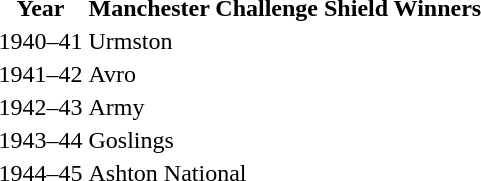<table>
<tr>
<th>Year</th>
<th>Manchester Challenge Shield Winners</th>
</tr>
<tr>
<td>1940–41</td>
<td>Urmston</td>
</tr>
<tr>
<td>1941–42</td>
<td>Avro</td>
</tr>
<tr>
<td>1942–43</td>
<td>Army</td>
</tr>
<tr>
<td>1943–44</td>
<td>Goslings</td>
</tr>
<tr>
<td>1944–45</td>
<td>Ashton National</td>
</tr>
</table>
